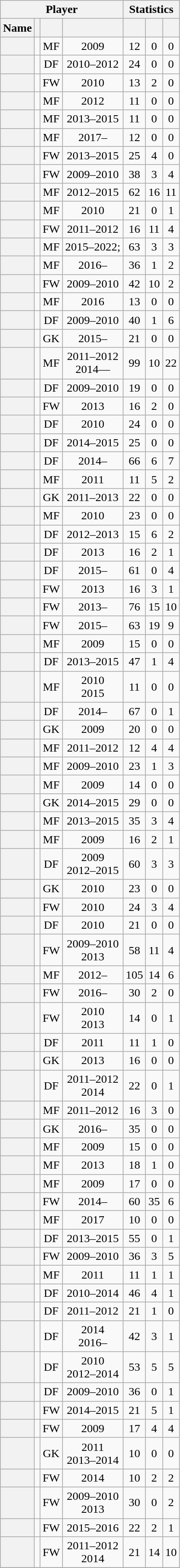<table class="wikitable plainrowheaders sortable" style="text-align:center;">
<tr>
<th colspan=4 scope="colgroup">Player</th>
<th colspan=5 scope="colgroup">Statistics</th>
</tr>
<tr>
<th scope="col">Name</th>
<th scope="col"></th>
<th scope="col"></th>
<th scope="col"></th>
<th scope="col"></th>
<th scope="col"></th>
<th scope="col"></th>
</tr>
<tr>
<th scope="row"></th>
<td></td>
<td>MF</td>
<td>2009</td>
<td>12</td>
<td>0</td>
<td>0</td>
</tr>
<tr>
<th scope="row"></th>
<td></td>
<td>DF</td>
<td>2010–2012</td>
<td>24</td>
<td>0</td>
<td>0</td>
</tr>
<tr>
<th scope="row"></th>
<td></td>
<td>FW</td>
<td>2010</td>
<td>13</td>
<td>2</td>
<td>0</td>
</tr>
<tr>
<th scope="row"></th>
<td></td>
<td>MF</td>
<td>2012</td>
<td>11</td>
<td>0</td>
<td>0</td>
</tr>
<tr>
<th scope="row"></th>
<td></td>
<td>MF</td>
<td>2013–2015</td>
<td>11</td>
<td>0</td>
<td>0</td>
</tr>
<tr>
<th scope="row"></th>
<td></td>
<td>MF</td>
<td>2017–</td>
<td>12</td>
<td>0</td>
<td>0</td>
</tr>
<tr>
<th scope="row"></th>
<td></td>
<td>FW</td>
<td>2013–2015</td>
<td>25</td>
<td>4</td>
<td>0</td>
</tr>
<tr>
<th scope="row"></th>
<td></td>
<td>FW</td>
<td>2009–2010</td>
<td>38</td>
<td>3</td>
<td>4</td>
</tr>
<tr>
<th scope="row"></th>
<td></td>
<td>MF</td>
<td>2012–2015</td>
<td>62</td>
<td>16</td>
<td>11</td>
</tr>
<tr>
<th scope="row"></th>
<td></td>
<td>MF</td>
<td>2010</td>
<td>21</td>
<td>0</td>
<td>1</td>
</tr>
<tr>
<th scope="row"></th>
<td></td>
<td>FW</td>
<td>2011–2012</td>
<td>16</td>
<td>11</td>
<td>4</td>
</tr>
<tr>
<th scope="row"></th>
<td></td>
<td>MF</td>
<td>2015–2022;</td>
<td>63</td>
<td>3</td>
<td>3</td>
</tr>
<tr>
<th scope="row"></th>
<td></td>
<td>MF</td>
<td>2016–</td>
<td>36</td>
<td>1</td>
<td>2</td>
</tr>
<tr>
<th scope="row"></th>
<td></td>
<td>FW</td>
<td>2009–2010</td>
<td>42</td>
<td>10</td>
<td>2</td>
</tr>
<tr>
<th scope="row"></th>
<td></td>
<td>MF</td>
<td>2016</td>
<td>13</td>
<td>0</td>
<td>0</td>
</tr>
<tr>
<th scope="row"></th>
<td></td>
<td>DF</td>
<td>2009–2010</td>
<td>40</td>
<td>1</td>
<td>6</td>
</tr>
<tr>
<th scope="row"></th>
<td></td>
<td>GK</td>
<td>2015–</td>
<td>21</td>
<td>0</td>
<td>0</td>
</tr>
<tr>
<th scope="row"></th>
<td></td>
<td>MF</td>
<td>2011–2012<br>2014—</td>
<td>99</td>
<td>10</td>
<td>22</td>
</tr>
<tr>
<th scope="row"></th>
<td></td>
<td>DF</td>
<td>2009–2010</td>
<td>19</td>
<td>0</td>
<td>0</td>
</tr>
<tr>
<th scope="row"></th>
<td></td>
<td>FW</td>
<td>2013</td>
<td>16</td>
<td>2</td>
<td>0</td>
</tr>
<tr>
<th scope="row"></th>
<td></td>
<td>DF</td>
<td>2010</td>
<td>24</td>
<td>0</td>
<td>0</td>
</tr>
<tr>
<th scope="row"></th>
<td></td>
<td>DF</td>
<td>2014–2015</td>
<td>25</td>
<td>0</td>
<td>0</td>
</tr>
<tr>
<th scope="row"></th>
<td></td>
<td>DF</td>
<td>2014–</td>
<td>66</td>
<td>6</td>
<td>7</td>
</tr>
<tr>
<th scope="row"></th>
<td></td>
<td>MF</td>
<td>2011</td>
<td>11</td>
<td>5</td>
<td>2</td>
</tr>
<tr>
<th scope="row"></th>
<td></td>
<td>GK</td>
<td>2011–2013</td>
<td>22</td>
<td>0</td>
<td>0</td>
</tr>
<tr>
<th scope="row"></th>
<td></td>
<td>MF</td>
<td>2010</td>
<td>23</td>
<td>0</td>
<td>0</td>
</tr>
<tr>
<th scope="row"></th>
<td></td>
<td>DF</td>
<td>2012–2013</td>
<td>15</td>
<td>6</td>
<td>2</td>
</tr>
<tr>
<th scope="row"></th>
<td></td>
<td>DF</td>
<td>2013</td>
<td>16</td>
<td>2</td>
<td>1</td>
</tr>
<tr>
<th scope="row"></th>
<td></td>
<td>DF</td>
<td>2015–</td>
<td>61</td>
<td>0</td>
<td>4</td>
</tr>
<tr>
<th scope="row"></th>
<td></td>
<td>FW</td>
<td>2013</td>
<td>16</td>
<td>3</td>
<td>1</td>
</tr>
<tr>
<th scope="row"></th>
<td></td>
<td>FW</td>
<td>2013–</td>
<td>76</td>
<td>15</td>
<td>10</td>
</tr>
<tr>
<th scope="row"></th>
<td></td>
<td>FW</td>
<td>2015–</td>
<td>63</td>
<td>19</td>
<td>9</td>
</tr>
<tr>
<th scope="row"></th>
<td></td>
<td>MF</td>
<td>2009</td>
<td>15</td>
<td>0</td>
<td>0</td>
</tr>
<tr>
<th scope="row"></th>
<td></td>
<td>DF</td>
<td>2013–2015</td>
<td>47</td>
<td>1</td>
<td>4</td>
</tr>
<tr>
<th scope="row"></th>
<td></td>
<td>MF</td>
<td>2010<br>2015</td>
<td>11</td>
<td>0</td>
<td>0</td>
</tr>
<tr>
<th scope="row"></th>
<td></td>
<td>DF</td>
<td>2014–</td>
<td>67</td>
<td>0</td>
<td>1</td>
</tr>
<tr>
<th scope="row"></th>
<td></td>
<td>GK</td>
<td>2009</td>
<td>20</td>
<td>0</td>
<td>0</td>
</tr>
<tr>
<th scope="row"></th>
<td></td>
<td>MF</td>
<td>2011–2012</td>
<td>12</td>
<td>4</td>
<td>4</td>
</tr>
<tr>
<th scope="row"></th>
<td></td>
<td>MF</td>
<td>2009–2010</td>
<td>23</td>
<td>1</td>
<td>3</td>
</tr>
<tr>
<th scope="row"></th>
<td></td>
<td>MF</td>
<td>2009</td>
<td>14</td>
<td>0</td>
<td>0</td>
</tr>
<tr>
<th scope="row"></th>
<td></td>
<td>GK</td>
<td>2014–2015</td>
<td>29</td>
<td>0</td>
<td>0</td>
</tr>
<tr>
<th scope="row"></th>
<td></td>
<td>MF</td>
<td>2013–2015</td>
<td>35</td>
<td>3</td>
<td>4</td>
</tr>
<tr>
<th scope="row"></th>
<td></td>
<td>MF</td>
<td>2009</td>
<td>16</td>
<td>2</td>
<td>1</td>
</tr>
<tr>
<th scope="row"></th>
<td></td>
<td>DF</td>
<td>2009<br>2012–2015</td>
<td>60</td>
<td>3</td>
<td>3</td>
</tr>
<tr>
<th scope="row"></th>
<td></td>
<td>GK</td>
<td>2010</td>
<td>23</td>
<td>0</td>
<td>0</td>
</tr>
<tr>
<th scope="row"></th>
<td></td>
<td>FW</td>
<td>2010</td>
<td>24</td>
<td>3</td>
<td>4</td>
</tr>
<tr>
<th scope="row"></th>
<td></td>
<td>DF</td>
<td>2010</td>
<td>21</td>
<td>0</td>
<td>0</td>
</tr>
<tr>
<th scope="row"></th>
<td></td>
<td>FW</td>
<td>2009–2010<br>2013</td>
<td>58</td>
<td>11</td>
<td>4</td>
</tr>
<tr>
<th scope="row"></th>
<td></td>
<td>MF</td>
<td>2012–</td>
<td>105</td>
<td>14</td>
<td>6</td>
</tr>
<tr>
<th scope="row"></th>
<td></td>
<td>FW</td>
<td>2016–</td>
<td>30</td>
<td>2</td>
<td>0</td>
</tr>
<tr>
<th scope="row"></th>
<td></td>
<td>FW</td>
<td>2010<br>2013</td>
<td>14</td>
<td>0</td>
<td>1</td>
</tr>
<tr>
<th scope="row"></th>
<td></td>
<td>DF</td>
<td>2011</td>
<td>11</td>
<td>1</td>
<td>0</td>
</tr>
<tr>
<th scope="row"></th>
<td></td>
<td>GK</td>
<td>2013</td>
<td>16</td>
<td>0</td>
<td>0</td>
</tr>
<tr>
<th scope="row"></th>
<td></td>
<td>DF</td>
<td>2011–2012<br>2014</td>
<td>22</td>
<td>0</td>
<td>1</td>
</tr>
<tr>
<th scope="row"></th>
<td></td>
<td>MF</td>
<td>2011–2012</td>
<td>16</td>
<td>3</td>
<td>0</td>
</tr>
<tr>
<th scope="row"></th>
<td></td>
<td>GK</td>
<td>2016–</td>
<td>35</td>
<td>0</td>
<td>0</td>
</tr>
<tr>
<th scope="row"></th>
<td></td>
<td>MF</td>
<td>2009</td>
<td>15</td>
<td>0</td>
<td>0</td>
</tr>
<tr>
<th scope="row"></th>
<td></td>
<td>MF</td>
<td>2013</td>
<td>18</td>
<td>1</td>
<td>0</td>
</tr>
<tr>
<th scope="row"></th>
<td></td>
<td>MF</td>
<td>2009</td>
<td>17</td>
<td>0</td>
<td>0</td>
</tr>
<tr>
<th scope="row"></th>
<td></td>
<td>FW</td>
<td>2014–</td>
<td>60</td>
<td>35</td>
<td>6</td>
</tr>
<tr>
<th scope="row"></th>
<td></td>
<td>MF</td>
<td>2017</td>
<td>10</td>
<td>0</td>
<td>0</td>
</tr>
<tr>
<th scope="row"></th>
<td></td>
<td>DF</td>
<td>2013–2015</td>
<td>55</td>
<td>0</td>
<td>1</td>
</tr>
<tr>
<th scope="row"></th>
<td></td>
<td>FW</td>
<td>2009–2010</td>
<td>36</td>
<td>3</td>
<td>5</td>
</tr>
<tr>
<th scope="row"></th>
<td></td>
<td>MF</td>
<td>2011</td>
<td>11</td>
<td>1</td>
<td>1</td>
</tr>
<tr>
<th scope="row"></th>
<td></td>
<td>DF</td>
<td>2010–2014</td>
<td>46</td>
<td>4</td>
<td>1</td>
</tr>
<tr>
<th scope="row"></th>
<td></td>
<td>DF</td>
<td>2011–2012</td>
<td>21</td>
<td>1</td>
<td>0</td>
</tr>
<tr>
<th scope="row"></th>
<td></td>
<td>DF</td>
<td>2014<br>2016–</td>
<td>42</td>
<td>3</td>
<td>1</td>
</tr>
<tr>
<th scope="row"></th>
<td></td>
<td>DF</td>
<td>2010<br>2012–2014</td>
<td>53</td>
<td>5</td>
<td>5</td>
</tr>
<tr>
<th scope="row"></th>
<td></td>
<td>DF</td>
<td>2009–2010</td>
<td>36</td>
<td>0</td>
<td>1</td>
</tr>
<tr>
<th scope="row"></th>
<td></td>
<td>FW</td>
<td>2014–2015</td>
<td>21</td>
<td>5</td>
<td>1</td>
</tr>
<tr>
<th scope="row"></th>
<td></td>
<td>FW</td>
<td>2009</td>
<td>17</td>
<td>4</td>
<td>4</td>
</tr>
<tr>
<th scope="row"></th>
<td></td>
<td>GK</td>
<td>2011<br>2013–2014</td>
<td>10</td>
<td>0</td>
<td>0</td>
</tr>
<tr>
<th scope="row"></th>
<td></td>
<td>FW</td>
<td>2014</td>
<td>10</td>
<td>2</td>
<td>2</td>
</tr>
<tr>
<th scope="row"></th>
<td></td>
<td>FW</td>
<td>2009–2010<br>2013</td>
<td>30</td>
<td>0</td>
<td>2</td>
</tr>
<tr>
<th scope="row"></th>
<td></td>
<td>FW</td>
<td>2015–2016</td>
<td>22</td>
<td>2</td>
<td>1</td>
</tr>
<tr>
<th scope="row"></th>
<td></td>
<td>FW</td>
<td>2011–2012<br>2014</td>
<td>21</td>
<td>14</td>
<td>10</td>
</tr>
<tr>
</tr>
</table>
